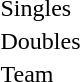<table>
<tr>
<td>Singles</td>
<td></td>
<td></td>
<td></td>
</tr>
<tr>
<td>Doubles</td>
<td></td>
<td></td>
<td></td>
</tr>
<tr>
<td>Team</td>
<td></td>
<td></td>
<td></td>
</tr>
</table>
